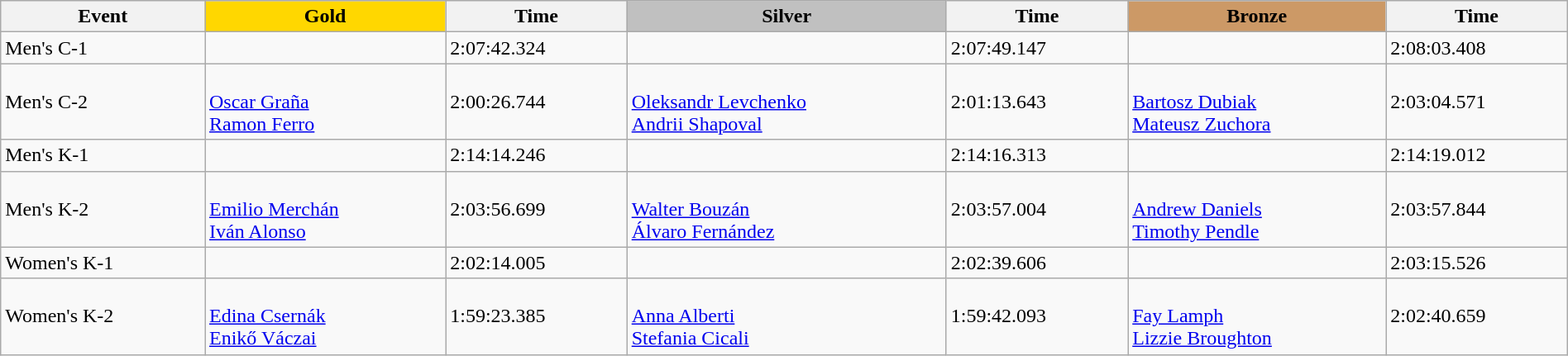<table class="wikitable" width=100%>
<tr>
<th>Event</th>
<td align=center bgcolor="gold"><strong>Gold</strong></td>
<th>Time</th>
<td align=center bgcolor="silver"><strong>Silver</strong></td>
<th>Time</th>
<td align=center bgcolor="CC9966"><strong>Bronze</strong></td>
<th>Time</th>
</tr>
<tr>
<td>Men's C-1</td>
<td></td>
<td>2:07:42.324</td>
<td></td>
<td>2:07:49.147</td>
<td></td>
<td>2:08:03.408</td>
</tr>
<tr>
<td>Men's C-2</td>
<td><br><a href='#'>Oscar Graña</a><br><a href='#'>Ramon Ferro</a></td>
<td>2:00:26.744</td>
<td><br><a href='#'>Oleksandr Levchenko</a><br><a href='#'>Andrii Shapoval</a></td>
<td>2:01:13.643</td>
<td><br><a href='#'>Bartosz Dubiak</a><br><a href='#'>Mateusz Zuchora</a></td>
<td>2:03:04.571</td>
</tr>
<tr>
<td>Men's K-1</td>
<td></td>
<td>2:14:14.246</td>
<td></td>
<td>2:14:16.313</td>
<td></td>
<td>2:14:19.012</td>
</tr>
<tr>
<td>Men's K-2</td>
<td><br><a href='#'>Emilio Merchán</a><br><a href='#'>Iván Alonso</a></td>
<td>2:03:56.699</td>
<td><br><a href='#'>Walter Bouzán</a><br><a href='#'>Álvaro Fernández</a></td>
<td>2:03:57.004</td>
<td><br><a href='#'>Andrew Daniels</a><br><a href='#'>Timothy Pendle</a></td>
<td>2:03:57.844</td>
</tr>
<tr>
<td>Women's K-1</td>
<td></td>
<td>2:02:14.005</td>
<td></td>
<td>2:02:39.606</td>
<td></td>
<td>2:03:15.526</td>
</tr>
<tr>
<td>Women's K-2</td>
<td><br><a href='#'>Edina Csernák</a><br><a href='#'>Enikő Váczai</a></td>
<td>1:59:23.385</td>
<td><br><a href='#'>Anna Alberti</a><br><a href='#'>Stefania Cicali</a></td>
<td>1:59:42.093</td>
<td><br><a href='#'>Fay Lamph</a><br><a href='#'>Lizzie Broughton</a></td>
<td>2:02:40.659</td>
</tr>
</table>
